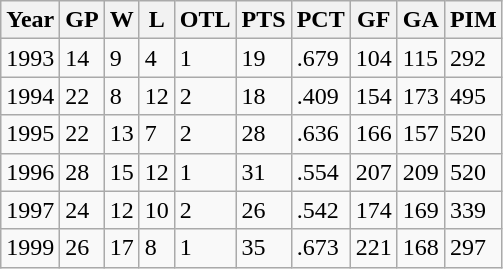<table class="wikitable">
<tr>
<th>Year</th>
<th>GP</th>
<th>W</th>
<th>L</th>
<th>OTL</th>
<th>PTS</th>
<th>PCT</th>
<th>GF</th>
<th>GA</th>
<th>PIM</th>
</tr>
<tr>
<td>1993</td>
<td>14</td>
<td>9</td>
<td>4</td>
<td>1</td>
<td>19</td>
<td>.679</td>
<td>104</td>
<td>115</td>
<td>292</td>
</tr>
<tr>
<td>1994</td>
<td>22</td>
<td>8</td>
<td>12</td>
<td>2</td>
<td>18</td>
<td>.409</td>
<td>154</td>
<td>173</td>
<td>495</td>
</tr>
<tr>
<td>1995</td>
<td>22</td>
<td>13</td>
<td>7</td>
<td>2</td>
<td>28</td>
<td>.636</td>
<td>166</td>
<td>157</td>
<td>520</td>
</tr>
<tr>
<td>1996</td>
<td>28</td>
<td>15</td>
<td>12</td>
<td>1</td>
<td>31</td>
<td>.554</td>
<td>207</td>
<td>209</td>
<td>520</td>
</tr>
<tr>
<td>1997</td>
<td>24</td>
<td>12</td>
<td>10</td>
<td>2</td>
<td>26</td>
<td>.542</td>
<td>174</td>
<td>169</td>
<td>339</td>
</tr>
<tr>
<td>1999</td>
<td>26</td>
<td>17</td>
<td>8</td>
<td>1</td>
<td>35</td>
<td>.673</td>
<td>221</td>
<td>168</td>
<td>297</td>
</tr>
</table>
